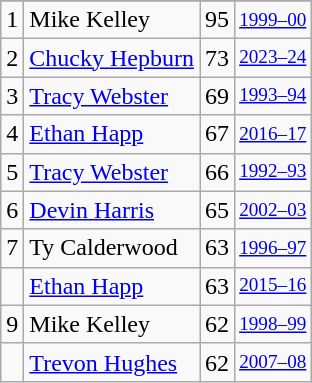<table class="wikitable">
<tr>
</tr>
<tr>
<td>1</td>
<td>Mike Kelley</td>
<td>95</td>
<td style="font-size:80%;"><a href='#'>1999–00</a></td>
</tr>
<tr>
<td>2</td>
<td><a href='#'>Chucky Hepburn</a></td>
<td>73</td>
<td style="font-size:80%;"><a href='#'>2023–24</a></td>
</tr>
<tr>
<td>3</td>
<td><a href='#'>Tracy Webster</a></td>
<td>69</td>
<td style="font-size:80%;"><a href='#'>1993–94</a></td>
</tr>
<tr>
<td>4</td>
<td><a href='#'>Ethan Happ</a></td>
<td>67</td>
<td style="font-size:80%;"><a href='#'>2016–17</a></td>
</tr>
<tr>
<td>5</td>
<td><a href='#'>Tracy Webster</a></td>
<td>66</td>
<td style="font-size:80%;"><a href='#'>1992–93</a></td>
</tr>
<tr>
<td>6</td>
<td><a href='#'>Devin Harris</a></td>
<td>65</td>
<td style="font-size:80%;"><a href='#'>2002–03</a></td>
</tr>
<tr>
<td>7</td>
<td>Ty Calderwood</td>
<td>63</td>
<td style="font-size:80%;"><a href='#'>1996–97</a></td>
</tr>
<tr>
<td></td>
<td><a href='#'>Ethan Happ</a></td>
<td>63</td>
<td style="font-size:80%;"><a href='#'>2015–16</a></td>
</tr>
<tr>
<td>9</td>
<td>Mike Kelley</td>
<td>62</td>
<td style="font-size:80%;"><a href='#'>1998–99</a></td>
</tr>
<tr>
<td></td>
<td><a href='#'>Trevon Hughes</a></td>
<td>62</td>
<td style="font-size:80%;"><a href='#'>2007–08</a></td>
</tr>
</table>
